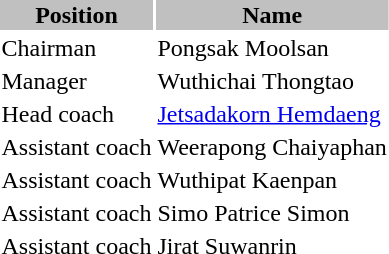<table class="toccolours">
<tr>
<th style="background:silver;">Position</th>
<th style="background:silver;">Name</th>
</tr>
<tr>
<td>Chairman</td>
<td>Pongsak Moolsan</td>
</tr>
<tr>
<td>Manager</td>
<td>Wuthichai Thongtao</td>
</tr>
<tr>
<td>Head coach</td>
<td><a href='#'>Jetsadakorn Hemdaeng</a></td>
</tr>
<tr>
<td>Assistant coach</td>
<td>Weerapong Chaiyaphan</td>
</tr>
<tr>
<td>Assistant coach</td>
<td>Wuthipat Kaenpan</td>
</tr>
<tr>
<td>Assistant coach</td>
<td>Simo Patrice Simon</td>
</tr>
<tr>
<td>Assistant coach</td>
<td>Jirat Suwanrin</td>
</tr>
</table>
